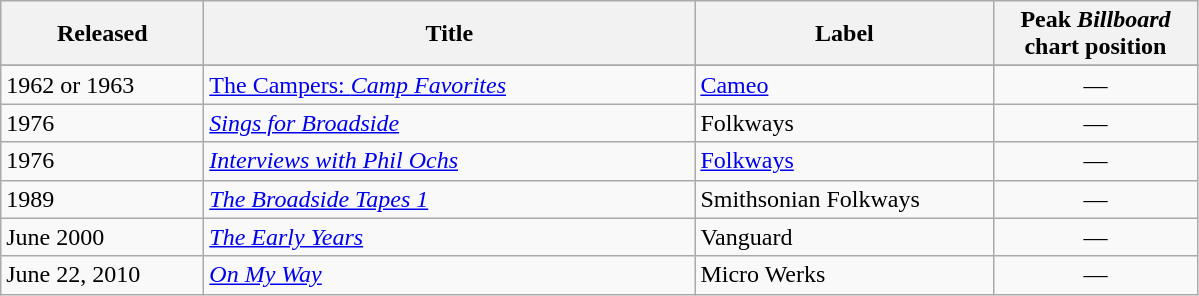<table class="wikitable">
<tr>
<th style="width:8em">Released</th>
<th style="width:20em">Title</th>
<th style="width:12em">Label</th>
<th style="width:8em">Peak <em>Billboard</em><br>chart position</th>
</tr>
<tr>
</tr>
<tr>
<td>1962 or 1963</td>
<td><a href='#'>The Campers: <em>Camp Favorites</em></a></td>
<td><a href='#'>Cameo</a></td>
<td align="center">—</td>
</tr>
<tr>
<td>1976</td>
<td><em><a href='#'>Sings for Broadside</a></em></td>
<td>Folkways</td>
<td align="center">—</td>
</tr>
<tr>
<td>1976</td>
<td><em><a href='#'>Interviews with Phil Ochs</a></em></td>
<td><a href='#'>Folkways</a></td>
<td align="center">—</td>
</tr>
<tr>
<td>1989</td>
<td><em><a href='#'>The Broadside Tapes 1</a></em></td>
<td>Smithsonian Folkways</td>
<td align="center">—</td>
</tr>
<tr>
<td>June 2000</td>
<td><em><a href='#'>The Early Years</a></em></td>
<td>Vanguard</td>
<td align="center">—</td>
</tr>
<tr>
<td>June 22, 2010</td>
<td><em><a href='#'>On My Way</a></em></td>
<td>Micro Werks</td>
<td align="center">—</td>
</tr>
</table>
